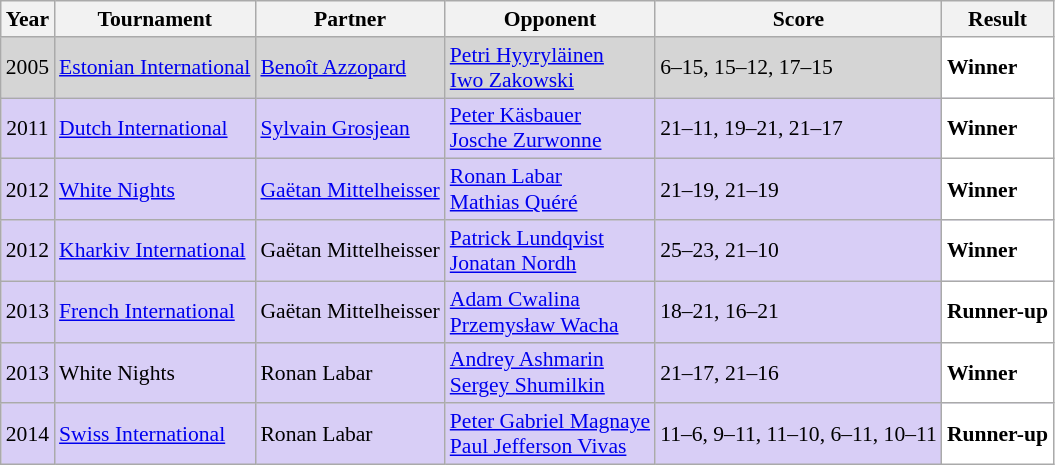<table class="sortable wikitable" style="font-size: 90%;">
<tr>
<th>Year</th>
<th>Tournament</th>
<th>Partner</th>
<th>Opponent</th>
<th>Score</th>
<th>Result</th>
</tr>
<tr style="background:#D5D5D5">
<td align="center">2005</td>
<td align="left"><a href='#'>Estonian International</a></td>
<td align="left"> <a href='#'>Benoît Azzopard</a></td>
<td align="left"> <a href='#'>Petri Hyyryläinen</a> <br>  <a href='#'>Iwo Zakowski</a></td>
<td align="left">6–15, 15–12, 17–15</td>
<td style="text-align:left; background:white"> <strong>Winner</strong></td>
</tr>
<tr style="background:#D8CEF6">
<td align="center">2011</td>
<td align="left"><a href='#'>Dutch International</a></td>
<td align="left"> <a href='#'>Sylvain Grosjean</a></td>
<td align="left"> <a href='#'>Peter Käsbauer</a> <br>  <a href='#'>Josche Zurwonne</a></td>
<td align="left">21–11, 19–21, 21–17</td>
<td style="text-align:left; background:white"> <strong>Winner</strong></td>
</tr>
<tr style="background:#D8CEF6">
<td align="center">2012</td>
<td align="left"><a href='#'>White Nights</a></td>
<td align="left"> <a href='#'>Gaëtan Mittelheisser</a></td>
<td align="left"> <a href='#'>Ronan Labar</a> <br>  <a href='#'>Mathias Quéré</a></td>
<td align="left">21–19, 21–19</td>
<td style="text-align:left; background:white"> <strong>Winner</strong></td>
</tr>
<tr style="background:#D8CEF6">
<td align="center">2012</td>
<td align="left"><a href='#'>Kharkiv International</a></td>
<td align="left"> Gaëtan Mittelheisser</td>
<td align="left"> <a href='#'>Patrick Lundqvist</a> <br>  <a href='#'>Jonatan Nordh</a></td>
<td align="left">25–23, 21–10</td>
<td style="text-align:left; background:white"> <strong>Winner</strong></td>
</tr>
<tr style="background:#D8CEF6">
<td align="center">2013</td>
<td align="left"><a href='#'>French International</a></td>
<td align="left"> Gaëtan Mittelheisser</td>
<td align="left"> <a href='#'>Adam Cwalina</a> <br>  <a href='#'>Przemysław Wacha</a></td>
<td align="left">18–21, 16–21</td>
<td style="text-align:left; background:white"> <strong>Runner-up</strong></td>
</tr>
<tr style="background:#D8CEF6">
<td align="center">2013</td>
<td align="left">White Nights</td>
<td align="left"> Ronan Labar</td>
<td align="left"> <a href='#'>Andrey Ashmarin</a> <br>  <a href='#'>Sergey Shumilkin</a></td>
<td align="left">21–17, 21–16</td>
<td style="text-align:left; background:white"> <strong>Winner</strong></td>
</tr>
<tr style="background:#D8CEF6">
<td align="center">2014</td>
<td align="left"><a href='#'>Swiss International</a></td>
<td align="left"> Ronan Labar</td>
<td align="left"> <a href='#'>Peter Gabriel Magnaye</a> <br>  <a href='#'>Paul Jefferson Vivas</a></td>
<td align="left">11–6, 9–11, 11–10, 6–11, 10–11</td>
<td style="text-align:left; background:white"> <strong>Runner-up</strong></td>
</tr>
</table>
